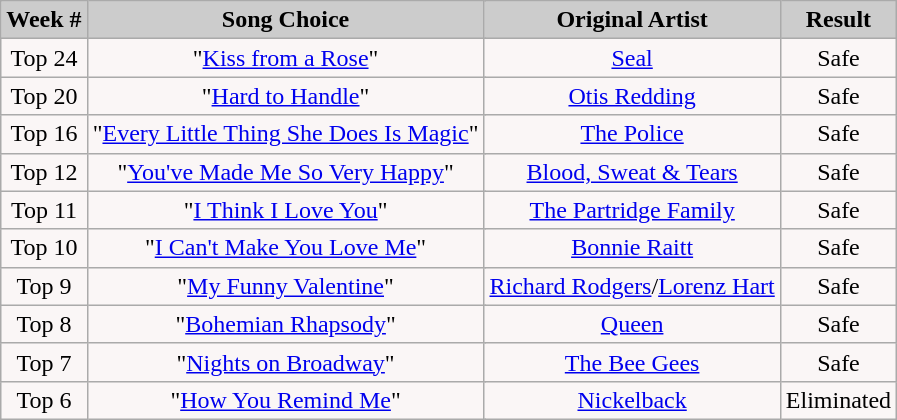<table class="wikitable" align="left">
<tr>
<td colspan="100" bgcolor="CCCCCC" align="Center"><strong>Week #</strong></td>
<td colspan="100" bgcolor="CCCCCC" align="Center"><strong>Song Choice</strong></td>
<td colspan="100" bgcolor="CCCCCC" align="Center"><strong>Original Artist</strong></td>
<td colspan="100" bgcolor="CCCCCC" align="Center"><strong>Result</strong></td>
</tr>
<tr>
<td colspan="100" align="center" bgcolor="FAF6F6">Top 24</td>
<td colspan="100" align="center" bgcolor="FAF6F6">"<a href='#'>Kiss from a Rose</a>"</td>
<td colspan="100" align="center" bgcolor="FAF6F6"><a href='#'>Seal</a></td>
<td colspan="100" align="center" bgcolor="FAF6F6">Safe</td>
</tr>
<tr>
<td colspan="100" align="center" bgcolor="FAF6F6">Top 20</td>
<td colspan="100" align="center" bgcolor="FAF6F6">"<a href='#'>Hard to Handle</a>"</td>
<td colspan="100" align="center" bgcolor="FAF6F6"><a href='#'>Otis Redding</a></td>
<td colspan="100" align="center" bgcolor="FAF6F6">Safe</td>
</tr>
<tr>
<td colspan="100" align="center" bgcolor="FAF6F6">Top 16</td>
<td colspan="100" align="center" bgcolor="FAF6F6">"<a href='#'>Every Little Thing She Does Is Magic</a>"</td>
<td colspan="100" align="center" bgcolor="FAF6F6"><a href='#'>The Police</a></td>
<td colspan="100" align="center" bgcolor="FAF6F6">Safe</td>
</tr>
<tr>
<td colspan="100" align="center" bgcolor="FAF6F6">Top 12</td>
<td colspan="100" align="center" bgcolor="FAF6F6">"<a href='#'>You've Made Me So Very Happy</a>"</td>
<td colspan="100" align="center" bgcolor="FAF6F6"><a href='#'>Blood, Sweat & Tears</a></td>
<td colspan="100" align="center" bgcolor="FAF6F6">Safe</td>
</tr>
<tr>
<td colspan="100" align="center" bgcolor="FAF6F6">Top 11</td>
<td colspan="100" align="center" bgcolor="FAF6F6">"<a href='#'>I Think I Love You</a>"</td>
<td colspan="100" align="center" bgcolor="FAF6F6"><a href='#'>The Partridge Family</a></td>
<td colspan="100" align="center" bgcolor="FAF6F6">Safe</td>
</tr>
<tr>
<td colspan="100" align="center" bgcolor="FAF6F6">Top 10</td>
<td colspan="100" align="center" bgcolor="FAF6F6">"<a href='#'>I Can't Make You Love Me</a>"</td>
<td colspan="100" align="center" bgcolor="FAF6F6"><a href='#'>Bonnie Raitt</a></td>
<td colspan="100" align="center" bgcolor="FAF6F6">Safe</td>
</tr>
<tr>
<td colspan="100" align="center" bgcolor="FAF6F6">Top 9</td>
<td colspan="100" align="center" bgcolor="FAF6F6">"<a href='#'>My Funny Valentine</a>"</td>
<td colspan="100" align="center" bgcolor="FAF6F6"><a href='#'>Richard Rodgers</a>/<a href='#'>Lorenz Hart</a></td>
<td colspan="100" align="center" bgcolor="FAF6F6">Safe</td>
</tr>
<tr>
<td colspan="100" align="center" bgcolor="FAF6F6">Top 8</td>
<td colspan="100" align="center" bgcolor="FAF6F6">"<a href='#'>Bohemian Rhapsody</a>"</td>
<td colspan="100" align="center" bgcolor="FAF6F6"><a href='#'>Queen</a></td>
<td colspan="100" align="center" bgcolor="FAF6F6">Safe</td>
</tr>
<tr>
<td colspan="100" align="center" bgcolor="FAF6F6">Top 7</td>
<td colspan="100" align="center" bgcolor="FAF6F6">"<a href='#'>Nights on Broadway</a>"</td>
<td colspan="100" align="center" bgcolor="FAF6F6"><a href='#'>The Bee Gees</a></td>
<td colspan="100" align="center" bgcolor="FAF6F6">Safe</td>
</tr>
<tr>
<td colspan="100" align="center" bgcolor="FAF6F6">Top 6</td>
<td colspan="100" align="center" bgcolor="FAF6F6">"<a href='#'>How You Remind Me</a>"</td>
<td colspan="100" align="center" bgcolor="FAF6F6"><a href='#'>Nickelback</a></td>
<td colspan="100" align="center" bgcolor="FAF6F6">Eliminated</td>
</tr>
</table>
